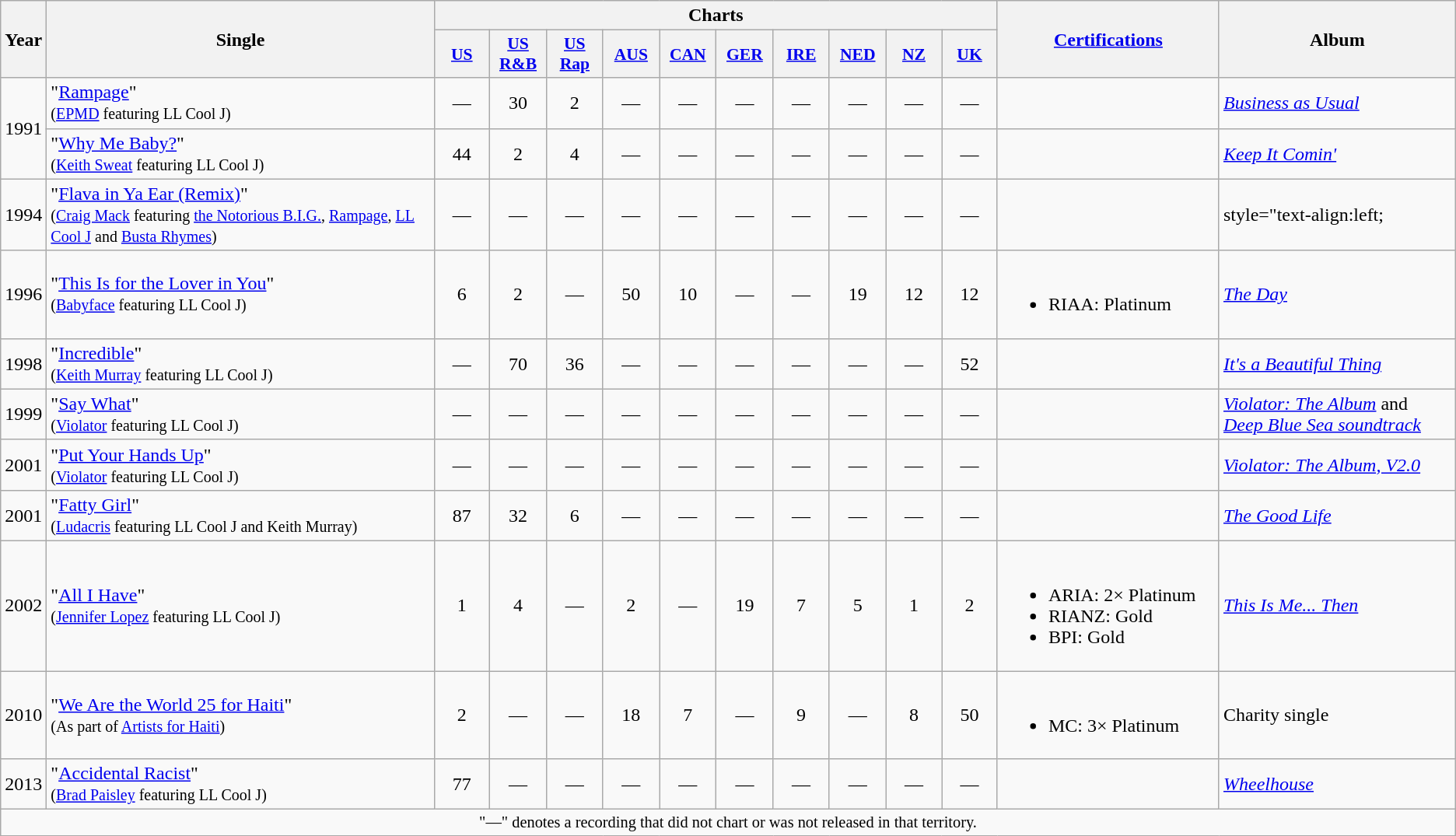<table class="wikitable">
<tr>
<th rowspan="2">Year</th>
<th rowspan="2" style="width:22em;">Single</th>
<th colspan="10">Charts</th>
<th rowspan="2" style="width:12em;"><a href='#'>Certifications</a></th>
<th rowspan="2" style="width:13em;">Album</th>
</tr>
<tr>
<th style="width:3em;font-size:90%;"><a href='#'>US</a><br></th>
<th style="width:3em;font-size:90%;"><a href='#'>US<br>R&B</a><br></th>
<th style="width:3em;font-size:90%;"><a href='#'>US<br>Rap</a><br></th>
<th style="width:3em;font-size:90%;"><a href='#'>AUS</a><br></th>
<th style="width:3em;font-size:90%;"><a href='#'>CAN</a><br></th>
<th style="width:3em;font-size:90%;"><a href='#'>GER</a><br></th>
<th style="width:3em;font-size:90%;"><a href='#'>IRE</a><br></th>
<th style="width:3em;font-size:90%;"><a href='#'>NED</a><br></th>
<th style="width:3em;font-size:90%;"><a href='#'>NZ</a><br></th>
<th style="width:3em;font-size:90%;"><a href='#'>UK</a><br></th>
</tr>
<tr>
<td rowspan="2">1991</td>
<td>"<a href='#'>Rampage</a>" <br><small>(<a href='#'>EPMD</a> featuring LL Cool J)</small></td>
<td align="center">—</td>
<td align="center">30</td>
<td align="center">2</td>
<td align="center">—</td>
<td align="center">—</td>
<td align="center">—</td>
<td align="center">—</td>
<td align="center">—</td>
<td align="center">—</td>
<td align="center">—</td>
<td></td>
<td style="text-align:left;"><em><a href='#'>Business as Usual</a></em></td>
</tr>
<tr>
<td>"<a href='#'>Why Me Baby?</a>" <br><small>(<a href='#'>Keith Sweat</a> featuring LL Cool J)</small></td>
<td align="center">44</td>
<td align="center">2</td>
<td align="center">4</td>
<td align="center">—</td>
<td align="center">—</td>
<td align="center">—</td>
<td align="center">—</td>
<td align="center">—</td>
<td align="center">—</td>
<td align="center">—</td>
<td></td>
<td style="text-align:left;"><em><a href='#'>Keep It Comin'</a></em></td>
</tr>
<tr>
<td>1994</td>
<td>"<a href='#'>Flava in Ya Ear (Remix)</a>" <br><small>(<a href='#'>Craig Mack</a> featuring <a href='#'>the Notorious B.I.G.</a>, <a href='#'>Rampage</a>, <a href='#'>LL Cool J</a> and <a href='#'>Busta Rhymes</a>)</small></td>
<td align="center">—</td>
<td align="center">—</td>
<td align="center">—</td>
<td align="center">—</td>
<td align="center">—</td>
<td align="center">—</td>
<td align="center">—</td>
<td align="center">—</td>
<td align="center">—</td>
<td align="center">—</td>
<td></td>
<td>style="text-align:left; </td>
</tr>
<tr>
<td>1996</td>
<td>"<a href='#'>This Is for the Lover in You</a>" <br><small>(<a href='#'>Babyface</a> featuring LL Cool J)</small></td>
<td align="center">6</td>
<td align="center">2</td>
<td align="center">—</td>
<td align="center">50</td>
<td align="center">10</td>
<td align="center">—</td>
<td align="center">—</td>
<td align="center">19</td>
<td align="center">12</td>
<td align="center">12</td>
<td><br><ul><li>RIAA: Platinum</li></ul></td>
<td style="text-align:left;"><em><a href='#'>The Day</a></em></td>
</tr>
<tr>
<td>1998</td>
<td>"<a href='#'>Incredible</a>" <br><small>(<a href='#'>Keith Murray</a> featuring LL Cool J)</small></td>
<td align="center">—</td>
<td align="center">70</td>
<td align="center">36</td>
<td align="center">—</td>
<td align="center">—</td>
<td align="center">—</td>
<td align="center">—</td>
<td align="center">—</td>
<td align="center">—</td>
<td align="center">52</td>
<td></td>
<td style="text-align:left;"><em><a href='#'>It's a Beautiful Thing</a></em></td>
</tr>
<tr>
<td>1999</td>
<td>"<a href='#'>Say What</a>"<br><small>(<a href='#'>Violator</a> featuring LL Cool J)</small></td>
<td align="center">—</td>
<td align="center">—</td>
<td align="center">—</td>
<td align="center">—</td>
<td align="center">—</td>
<td align="center">—</td>
<td align="center">—</td>
<td align="center">—</td>
<td align="center">—</td>
<td align="center">—</td>
<td></td>
<td style="text-align:left;"><em><a href='#'>Violator: The Album</a></em> and <em><a href='#'>Deep Blue Sea soundtrack</a></em></td>
</tr>
<tr>
<td>2001</td>
<td>"<a href='#'>Put Your Hands Up</a>"<br><small>(<a href='#'>Violator</a> featuring LL Cool J)</small></td>
<td align="center">—</td>
<td align="center">—</td>
<td align="center">—</td>
<td align="center">—</td>
<td align="center">—</td>
<td align="center">—</td>
<td align="center">—</td>
<td align="center">—</td>
<td align="center">—</td>
<td align="center">—</td>
<td></td>
<td style="text-align:left;"><em><a href='#'>Violator: The Album, V2.0</a></em></td>
</tr>
<tr>
<td>2001</td>
<td>"<a href='#'>Fatty Girl</a>" <br><small>(<a href='#'>Ludacris</a> featuring LL Cool J and Keith Murray)</small></td>
<td align="center">87</td>
<td align="center">32</td>
<td align="center">6</td>
<td align="center">—</td>
<td align="center">—</td>
<td align="center">—</td>
<td align="center">—</td>
<td align="center">—</td>
<td align="center">—</td>
<td align="center">—</td>
<td></td>
<td style="text-align:left;"><em><a href='#'>The Good Life</a></em></td>
</tr>
<tr>
<td>2002</td>
<td>"<a href='#'>All I Have</a>" <br><small>(<a href='#'>Jennifer Lopez</a> featuring LL Cool J)</small></td>
<td align="center">1</td>
<td align="center">4</td>
<td align="center">—</td>
<td align="center">2</td>
<td align="center">—</td>
<td align="center">19</td>
<td align="center">7</td>
<td align="center">5</td>
<td align="center">1</td>
<td align="center">2</td>
<td><br><ul><li>ARIA: 2× Platinum</li><li>RIANZ: Gold</li><li>BPI: Gold</li></ul></td>
<td style="text-align:left;"><em><a href='#'>This Is Me... Then</a></em></td>
</tr>
<tr>
<td>2010</td>
<td>"<a href='#'>We Are the World 25 for Haiti</a>" <br><small>(As part of <a href='#'>Artists for Haiti</a>)</small></td>
<td align="center">2</td>
<td align="center">—</td>
<td align="center">—</td>
<td align="center">18</td>
<td align="center">7</td>
<td align="center">—</td>
<td align="center">9</td>
<td align="center">—</td>
<td align="center">8</td>
<td align="center">50</td>
<td><br><ul><li>MC: 3× Platinum</li></ul></td>
<td style="text-align:left;">Charity single</td>
</tr>
<tr>
<td>2013</td>
<td>"<a href='#'>Accidental Racist</a>" <br><small>(<a href='#'>Brad Paisley</a> featuring LL Cool J)</small></td>
<td align="center">77</td>
<td align="center">—</td>
<td align="center">—</td>
<td align="center">—</td>
<td align="center">—</td>
<td align="center">—</td>
<td align="center">—</td>
<td align="center">—</td>
<td align="center">—</td>
<td align="center">—</td>
<td></td>
<td style="text-align:left;"><em><a href='#'>Wheelhouse</a></em></td>
</tr>
<tr>
<td colspan="20" style="font-size:85%" align="center">"—" denotes a recording that did not chart or was not released in that territory.</td>
</tr>
</table>
